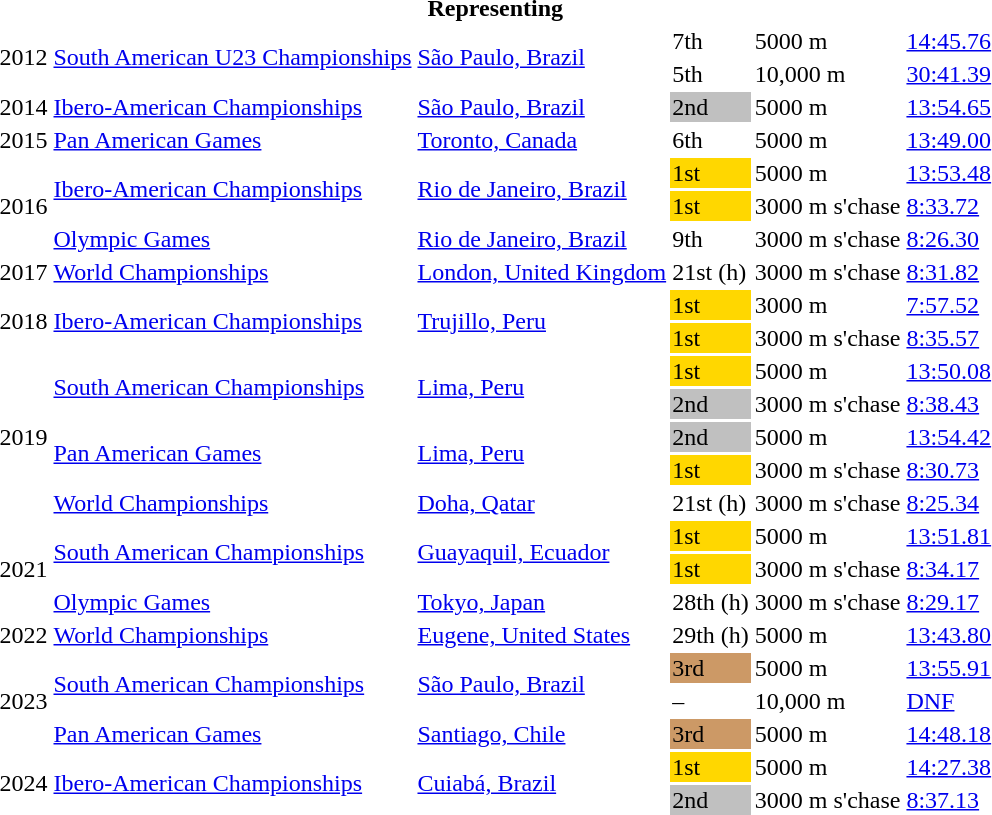<table>
<tr>
<th colspan="6">Representing </th>
</tr>
<tr>
<td rowspan=2>2012</td>
<td rowspan=2><a href='#'>South American U23 Championships</a></td>
<td rowspan=2><a href='#'>São Paulo, Brazil</a></td>
<td>7th</td>
<td>5000 m</td>
<td><a href='#'>14:45.76</a></td>
</tr>
<tr>
<td>5th</td>
<td>10,000 m</td>
<td><a href='#'>30:41.39</a></td>
</tr>
<tr>
<td>2014</td>
<td><a href='#'>Ibero-American Championships</a></td>
<td><a href='#'>São Paulo, Brazil</a></td>
<td bgcolor=silver>2nd</td>
<td>5000 m</td>
<td><a href='#'>13:54.65</a></td>
</tr>
<tr>
<td>2015</td>
<td><a href='#'>Pan American Games</a></td>
<td><a href='#'>Toronto, Canada</a></td>
<td>6th</td>
<td>5000 m</td>
<td><a href='#'>13:49.00</a></td>
</tr>
<tr>
<td rowspan=3>2016</td>
<td rowspan=2><a href='#'>Ibero-American Championships</a></td>
<td rowspan=2><a href='#'>Rio de Janeiro, Brazil</a></td>
<td bgcolor=gold>1st</td>
<td>5000 m</td>
<td><a href='#'>13:53.48</a></td>
</tr>
<tr>
<td bgcolor=gold>1st</td>
<td>3000 m s'chase</td>
<td><a href='#'>8:33.72</a></td>
</tr>
<tr>
<td><a href='#'>Olympic Games</a></td>
<td><a href='#'>Rio de Janeiro, Brazil</a></td>
<td>9th</td>
<td>3000 m s'chase</td>
<td><a href='#'>8:26.30</a></td>
</tr>
<tr>
<td>2017</td>
<td><a href='#'>World Championships</a></td>
<td><a href='#'>London, United Kingdom</a></td>
<td>21st (h)</td>
<td>3000 m s'chase</td>
<td><a href='#'>8:31.82</a></td>
</tr>
<tr>
<td rowspan=2>2018</td>
<td rowspan=2><a href='#'>Ibero-American Championships</a></td>
<td rowspan=2><a href='#'>Trujillo, Peru</a></td>
<td bgcolor=gold>1st</td>
<td>3000 m</td>
<td><a href='#'>7:57.52</a></td>
</tr>
<tr>
<td bgcolor=gold>1st</td>
<td>3000 m s'chase</td>
<td><a href='#'>8:35.57</a></td>
</tr>
<tr>
<td rowspan=5>2019</td>
<td rowspan=2><a href='#'>South American Championships</a></td>
<td rowspan=2><a href='#'>Lima, Peru</a></td>
<td bgcolor=gold>1st</td>
<td>5000 m</td>
<td><a href='#'>13:50.08</a></td>
</tr>
<tr>
<td bgcolor=silver>2nd</td>
<td>3000 m s'chase</td>
<td><a href='#'>8:38.43</a></td>
</tr>
<tr>
<td rowspan=2><a href='#'>Pan American Games</a></td>
<td rowspan=2><a href='#'>Lima, Peru</a></td>
<td bgcolor=silver>2nd</td>
<td>5000 m</td>
<td><a href='#'>13:54.42</a></td>
</tr>
<tr>
<td bgcolor=gold>1st</td>
<td>3000 m s'chase</td>
<td><a href='#'>8:30.73</a></td>
</tr>
<tr>
<td><a href='#'>World Championships</a></td>
<td><a href='#'>Doha, Qatar</a></td>
<td>21st (h)</td>
<td>3000 m s'chase</td>
<td><a href='#'>8:25.34</a></td>
</tr>
<tr>
<td rowspan=3>2021</td>
<td rowspan=2><a href='#'>South American Championships</a></td>
<td rowspan=2><a href='#'>Guayaquil, Ecuador</a></td>
<td bgcolor=gold>1st</td>
<td>5000 m</td>
<td><a href='#'>13:51.81</a></td>
</tr>
<tr>
<td bgcolor=gold>1st</td>
<td>3000 m s'chase</td>
<td><a href='#'>8:34.17</a></td>
</tr>
<tr>
<td><a href='#'>Olympic Games</a></td>
<td><a href='#'>Tokyo, Japan</a></td>
<td>28th (h)</td>
<td>3000 m s'chase</td>
<td><a href='#'>8:29.17</a></td>
</tr>
<tr>
<td>2022</td>
<td><a href='#'>World Championships</a></td>
<td><a href='#'>Eugene, United States</a></td>
<td>29th (h)</td>
<td>5000 m</td>
<td><a href='#'>13:43.80</a></td>
</tr>
<tr>
<td rowspan=3>2023</td>
<td rowspan=2><a href='#'>South American Championships</a></td>
<td rowspan=2><a href='#'>São Paulo, Brazil</a></td>
<td bgcolor=cc9966>3rd</td>
<td>5000 m</td>
<td><a href='#'>13:55.91</a></td>
</tr>
<tr>
<td>–</td>
<td>10,000 m</td>
<td><a href='#'>DNF</a></td>
</tr>
<tr>
<td><a href='#'>Pan American Games</a></td>
<td><a href='#'>Santiago, Chile</a></td>
<td bgcolor=cc9966>3rd</td>
<td>5000 m</td>
<td><a href='#'>14:48.18</a></td>
</tr>
<tr>
<td rowspan=2>2024</td>
<td rowspan=2><a href='#'>Ibero-American Championships</a></td>
<td rowspan=2><a href='#'>Cuiabá, Brazil</a></td>
<td bgcolor=gold>1st</td>
<td>5000 m</td>
<td><a href='#'>14:27.38</a></td>
</tr>
<tr>
<td bgcolor=silver>2nd</td>
<td>3000 m s'chase</td>
<td><a href='#'>8:37.13</a></td>
</tr>
</table>
